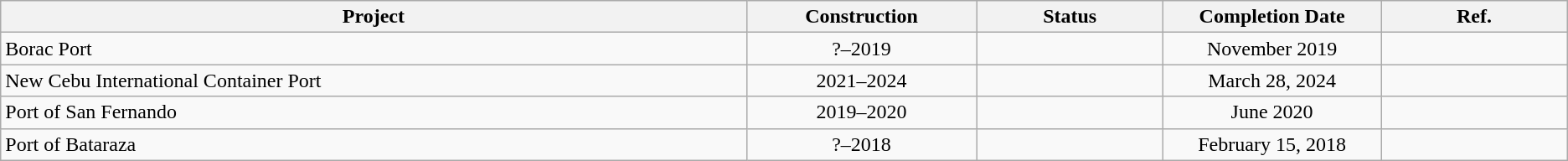<table class="wikitable">
<tr>
<th scope="col" style="width:20%;">Project</th>
<th scope="col" style="width:5%;">Construction</th>
<th scope="col" style="width:5%;">Status</th>
<th scope="col" style="width:5%;">Completion Date</th>
<th scope="col" style="width:5%;">Ref.</th>
</tr>
<tr>
<td>Borac Port</td>
<td style="text-align:center;">?–2019</td>
<td></td>
<td style="text-align:center;">November 2019</td>
<td></td>
</tr>
<tr>
<td>New Cebu International Container Port</td>
<td style="text-align:center;">2021–2024</td>
<td></td>
<td style="text-align:center;">March 28, 2024</td>
<td></td>
</tr>
<tr>
<td>Port of San Fernando</td>
<td style="text-align:center;">2019–2020</td>
<td></td>
<td style="text-align:center;">June 2020</td>
<td></td>
</tr>
<tr>
<td>Port of Bataraza</td>
<td style="text-align:center;">?–2018</td>
<td></td>
<td style="text-align:center;">February 15, 2018</td>
<td></td>
</tr>
</table>
